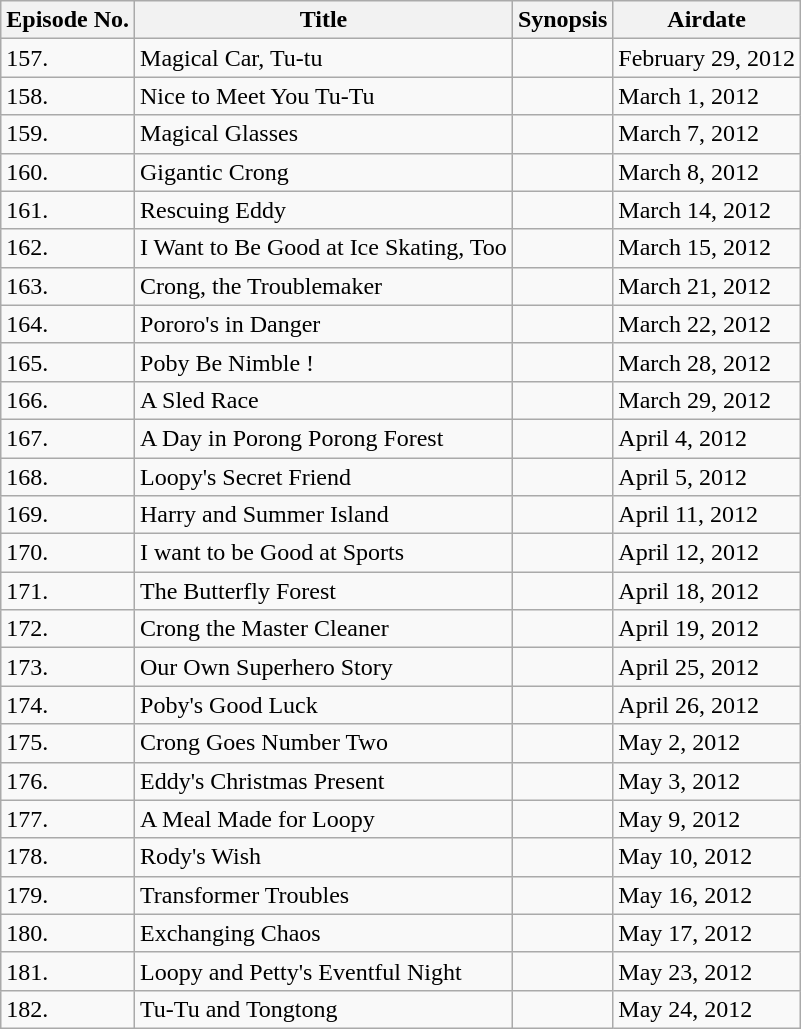<table class="wikitable">
<tr>
<th>Episode No.</th>
<th>Title</th>
<th>Synopsis</th>
<th>Airdate</th>
</tr>
<tr>
<td>157.</td>
<td>Magical Car, Tu-tu</td>
<td></td>
<td>February 29, 2012</td>
</tr>
<tr>
<td>158.</td>
<td>Nice to Meet You Tu-Tu</td>
<td></td>
<td>March 1, 2012</td>
</tr>
<tr>
<td>159.</td>
<td>Magical Glasses</td>
<td></td>
<td>March 7, 2012</td>
</tr>
<tr>
<td>160.</td>
<td>Gigantic Crong</td>
<td></td>
<td>March 8, 2012</td>
</tr>
<tr>
<td>161.</td>
<td>Rescuing Eddy</td>
<td></td>
<td>March 14, 2012</td>
</tr>
<tr>
<td>162.</td>
<td>I Want to Be Good at Ice Skating, Too</td>
<td></td>
<td>March 15, 2012</td>
</tr>
<tr>
<td>163.</td>
<td>Crong, the Troublemaker</td>
<td></td>
<td>March 21, 2012</td>
</tr>
<tr>
<td>164.</td>
<td>Pororo's in Danger</td>
<td></td>
<td>March 22, 2012</td>
</tr>
<tr>
<td>165.</td>
<td>Poby Be Nimble !</td>
<td></td>
<td>March 28, 2012</td>
</tr>
<tr>
<td>166.</td>
<td>A Sled Race</td>
<td></td>
<td>March 29, 2012</td>
</tr>
<tr>
<td>167.</td>
<td>A Day in Porong Porong Forest</td>
<td></td>
<td>April 4, 2012</td>
</tr>
<tr>
<td>168.</td>
<td>Loopy's Secret Friend</td>
<td></td>
<td>April 5, 2012</td>
</tr>
<tr>
<td>169.</td>
<td>Harry and Summer Island</td>
<td></td>
<td>April 11, 2012</td>
</tr>
<tr>
<td>170.</td>
<td>I want to be Good at Sports</td>
<td></td>
<td>April 12, 2012</td>
</tr>
<tr>
<td>171.</td>
<td>The Butterfly Forest</td>
<td></td>
<td>April 18, 2012</td>
</tr>
<tr>
<td>172.</td>
<td>Crong the Master Cleaner</td>
<td></td>
<td>April 19, 2012</td>
</tr>
<tr>
<td>173.</td>
<td>Our Own Superhero Story</td>
<td></td>
<td>April 25, 2012</td>
</tr>
<tr>
<td>174.</td>
<td>Poby's Good Luck</td>
<td></td>
<td>April 26, 2012</td>
</tr>
<tr>
<td>175.</td>
<td>Crong Goes Number Two</td>
<td></td>
<td>May 2, 2012</td>
</tr>
<tr>
<td>176.</td>
<td>Eddy's Christmas Present</td>
<td></td>
<td>May 3, 2012</td>
</tr>
<tr>
<td>177.</td>
<td>A Meal Made for Loopy</td>
<td></td>
<td>May 9, 2012</td>
</tr>
<tr>
<td>178.</td>
<td>Rody's Wish</td>
<td></td>
<td>May 10, 2012</td>
</tr>
<tr>
<td>179.</td>
<td>Transformer Troubles</td>
<td></td>
<td>May 16, 2012</td>
</tr>
<tr>
<td>180.</td>
<td>Exchanging Chaos</td>
<td></td>
<td>May 17, 2012</td>
</tr>
<tr>
<td>181.</td>
<td>Loopy and Petty's Eventful Night</td>
<td></td>
<td>May 23, 2012</td>
</tr>
<tr>
<td>182.</td>
<td>Tu-Tu and Tongtong</td>
<td></td>
<td>May 24, 2012</td>
</tr>
</table>
